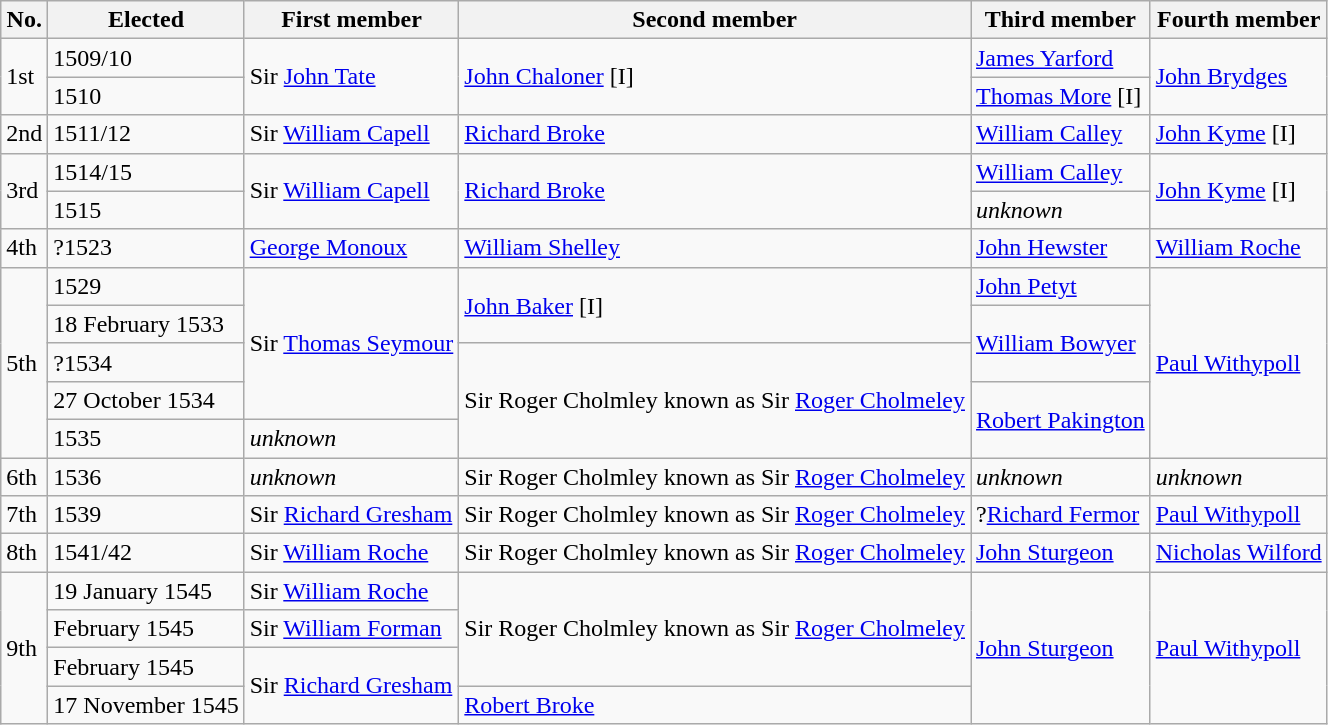<table class="wikitable">
<tr>
<th>No.</th>
<th>Elected</th>
<th>First member</th>
<th>Second member</th>
<th>Third member</th>
<th>Fourth member</th>
</tr>
<tr>
<td rowspan="2">1st</td>
<td>1509/10</td>
<td rowspan="2">Sir <a href='#'>John Tate</a></td>
<td rowspan="2"><a href='#'>John Chaloner</a> [I]</td>
<td><a href='#'>James Yarford</a></td>
<td rowspan="2"><a href='#'>John Brydges</a></td>
</tr>
<tr>
<td>1510</td>
<td><a href='#'>Thomas More</a> [I]</td>
</tr>
<tr>
<td>2nd</td>
<td>1511/12</td>
<td>Sir <a href='#'>William Capell</a></td>
<td><a href='#'>Richard Broke</a></td>
<td><a href='#'>William Calley</a></td>
<td><a href='#'>John Kyme</a> [I]</td>
</tr>
<tr>
<td rowspan="2">3rd</td>
<td>1514/15</td>
<td rowspan="2">Sir <a href='#'>William Capell</a></td>
<td rowspan="2"><a href='#'>Richard Broke</a></td>
<td><a href='#'>William Calley</a></td>
<td rowspan="2"><a href='#'>John Kyme</a> [I]</td>
</tr>
<tr>
<td>1515</td>
<td><em>unknown</em></td>
</tr>
<tr>
<td>4th</td>
<td>?1523</td>
<td><a href='#'>George Monoux</a></td>
<td><a href='#'>William Shelley</a></td>
<td><a href='#'>John Hewster</a></td>
<td><a href='#'>William Roche</a></td>
</tr>
<tr>
<td rowspan="5">5th</td>
<td>1529</td>
<td rowspan="4">Sir <a href='#'>Thomas Seymour</a></td>
<td rowspan="2"><a href='#'>John Baker</a> [I]</td>
<td><a href='#'>John Petyt</a></td>
<td rowspan="5"><a href='#'>Paul Withypoll</a></td>
</tr>
<tr>
<td>18 February 1533</td>
<td rowspan="2"><a href='#'>William Bowyer</a></td>
</tr>
<tr>
<td>?1534</td>
<td rowspan="3">Sir Roger Cholmley known as Sir <a href='#'>Roger Cholmeley</a></td>
</tr>
<tr>
<td>27 October 1534</td>
<td rowspan="2"><a href='#'>Robert Pakington</a></td>
</tr>
<tr>
<td>1535</td>
<td><em>unknown</em></td>
</tr>
<tr>
<td>6th</td>
<td>1536</td>
<td><em>unknown</em></td>
<td>Sir Roger Cholmley known as Sir <a href='#'>Roger Cholmeley</a></td>
<td><em>unknown</em></td>
<td><em>unknown</em></td>
</tr>
<tr>
<td>7th</td>
<td>1539</td>
<td>Sir <a href='#'>Richard Gresham</a></td>
<td>Sir Roger Cholmley known as Sir <a href='#'>Roger Cholmeley</a></td>
<td>?<a href='#'>Richard Fermor</a></td>
<td><a href='#'>Paul Withypoll</a></td>
</tr>
<tr>
<td>8th</td>
<td>1541/42</td>
<td>Sir <a href='#'>William Roche</a></td>
<td>Sir Roger Cholmley known as Sir <a href='#'>Roger Cholmeley</a></td>
<td><a href='#'>John Sturgeon</a></td>
<td><a href='#'>Nicholas Wilford</a></td>
</tr>
<tr>
<td rowspan="4">9th</td>
<td>19 January 1545</td>
<td>Sir <a href='#'>William Roche</a></td>
<td rowspan="3">Sir Roger Cholmley known as Sir <a href='#'>Roger Cholmeley</a></td>
<td rowspan="4"><a href='#'>John Sturgeon</a></td>
<td rowspan="4"><a href='#'>Paul Withypoll</a></td>
</tr>
<tr>
<td>February 1545</td>
<td>Sir <a href='#'>William Forman</a></td>
</tr>
<tr>
<td>February 1545</td>
<td rowspan="2">Sir <a href='#'>Richard Gresham</a></td>
</tr>
<tr>
<td>17 November 1545</td>
<td><a href='#'>Robert Broke</a></td>
</tr>
</table>
